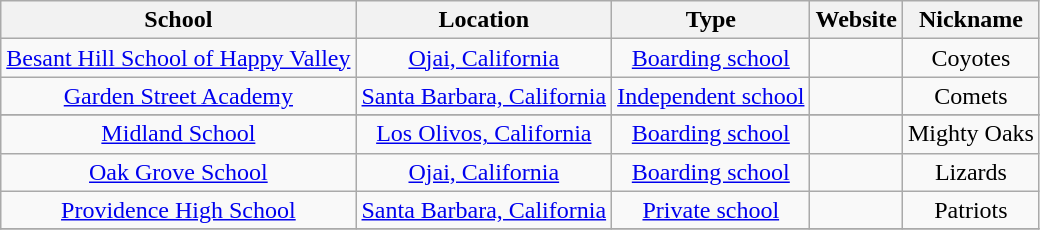<table class="wikitable" style="text-align: center;">
<tr>
<th>School</th>
<th>Location</th>
<th>Type</th>
<th>Website</th>
<th>Nickname</th>
</tr>
<tr>
<td><a href='#'>Besant Hill School of Happy Valley</a></td>
<td><a href='#'>Ojai, California</a></td>
<td><a href='#'>Boarding school</a></td>
<td></td>
<td>Coyotes</td>
</tr>
<tr>
<td><a href='#'>Garden Street Academy</a></td>
<td><a href='#'>Santa Barbara, California</a></td>
<td><a href='#'>Independent school</a></td>
<td></td>
<td>Comets</td>
</tr>
<tr>
</tr>
<tr>
<td><a href='#'>Midland School</a></td>
<td><a href='#'>Los Olivos, California</a></td>
<td><a href='#'>Boarding school</a></td>
<td></td>
<td>Mighty Oaks</td>
</tr>
<tr>
<td><a href='#'>Oak Grove School</a></td>
<td><a href='#'>Ojai, California</a></td>
<td><a href='#'>Boarding school</a></td>
<td></td>
<td>Lizards</td>
</tr>
<tr>
<td><a href='#'>Providence High School</a></td>
<td><a href='#'>Santa Barbara, California</a></td>
<td><a href='#'>Private school</a></td>
<td></td>
<td>Patriots</td>
</tr>
<tr>
</tr>
</table>
